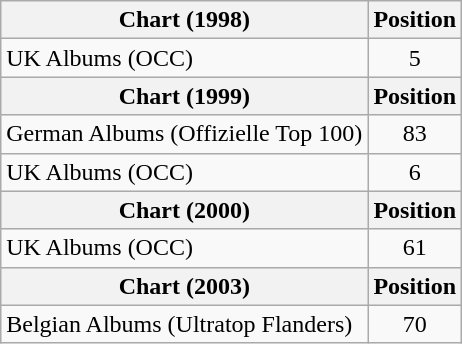<table class="wikitable">
<tr>
<th>Chart (1998)</th>
<th>Position</th>
</tr>
<tr>
<td align="left">UK Albums (OCC)</td>
<td align="center">5</td>
</tr>
<tr>
<th>Chart (1999)</th>
<th>Position</th>
</tr>
<tr>
<td align="left">German Albums (Offizielle Top 100)</td>
<td align="center">83</td>
</tr>
<tr>
<td align="left">UK Albums (OCC)</td>
<td align="center">6</td>
</tr>
<tr>
<th>Chart (2000)</th>
<th>Position</th>
</tr>
<tr>
<td align="left">UK Albums (OCC)</td>
<td align="center">61</td>
</tr>
<tr>
<th>Chart (2003)</th>
<th>Position</th>
</tr>
<tr>
<td align="left">Belgian Albums (Ultratop Flanders)</td>
<td align="center">70</td>
</tr>
</table>
